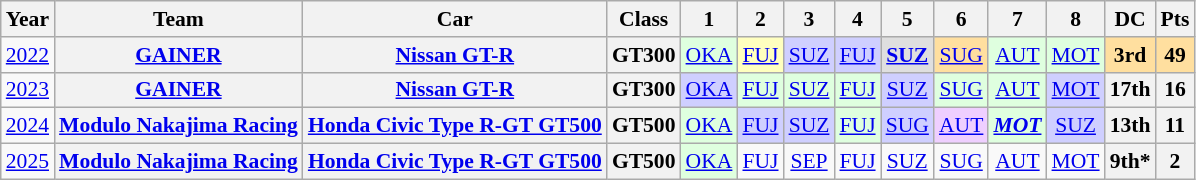<table class="wikitable" style="text-align:center; font-size:90%">
<tr>
<th>Year</th>
<th>Team</th>
<th>Car</th>
<th>Class</th>
<th>1</th>
<th>2</th>
<th>3</th>
<th>4</th>
<th>5</th>
<th>6</th>
<th>7</th>
<th>8</th>
<th>DC</th>
<th>Pts</th>
</tr>
<tr>
<td><a href='#'>2022</a></td>
<th><a href='#'>GAINER</a></th>
<th><a href='#'>Nissan GT-R</a></th>
<th>GT300</th>
<td style="background:#dfffdf;"><a href='#'>OKA</a><br></td>
<td style="background:#ffffbf;"><a href='#'>FUJ</a><br></td>
<td style="background:#cfcfff;"><a href='#'>SUZ</a><br></td>
<td style="background:#cfcfff;"><a href='#'>FUJ</a><br></td>
<td style="background:#dfdfdf;"><strong><a href='#'>SUZ</a><br></strong></td>
<td style="background:#ffdf9f;"><a href='#'>SUG</a><br></td>
<td style="background:#dfffdf;"><a href='#'>AUT</a><br></td>
<td style="background:#dfffdf;"><a href='#'>MOT</a><br></td>
<th style="background:#ffdf9f;">3rd</th>
<th style="background:#ffdf9f;">49</th>
</tr>
<tr>
<td><a href='#'>2023</a></td>
<th><a href='#'>GAINER</a></th>
<th><a href='#'>Nissan GT-R</a></th>
<th>GT300</th>
<td style="background:#cfcfff;"><a href='#'>OKA</a><br></td>
<td style="background:#dfffdf;"><a href='#'>FUJ</a><br></td>
<td style="background:#dfffdf;"><a href='#'>SUZ</a><br></td>
<td style="background:#dfffdf;"><a href='#'>FUJ</a><br></td>
<td style="background:#cfcfff;"><a href='#'>SUZ</a><br></td>
<td style="background:#dfffdf;"><a href='#'>SUG</a><br></td>
<td style="background:#dfffdf;"><a href='#'>AUT</a><br></td>
<td style="background:#cfcfff;"><a href='#'>MOT</a><br></td>
<th>17th</th>
<th>16</th>
</tr>
<tr>
<td><a href='#'>2024</a></td>
<th><a href='#'>Modulo Nakajima Racing</a></th>
<th><a href='#'>Honda Civic Type R-GT GT500</a></th>
<th>GT500</th>
<td style="background:#DFFFDF;"><a href='#'>OKA</a><br></td>
<td style="background:#CFCFFF;"><a href='#'>FUJ</a><br></td>
<td style="background:#CFCFFF;"><a href='#'>SUZ</a><br></td>
<td style="background:#DFFFDF;"><a href='#'>FUJ</a><br></td>
<td style="background:#CFCFFF;"><a href='#'>SUG</a><br></td>
<td style="background:#EFCFFF;"><a href='#'>AUT</a><br></td>
<td style="background:#DFFFDF;"><strong><em><a href='#'>MOT</a></em></strong><br></td>
<td style="background:#CFCFFF;"><a href='#'>SUZ</a><br></td>
<th>13th</th>
<th>11</th>
</tr>
<tr>
<td><a href='#'>2025</a></td>
<th><a href='#'>Modulo Nakajima Racing</a></th>
<th><a href='#'>Honda Civic Type R-GT GT500</a></th>
<th>GT500</th>
<td style="background:#DFFFDF;"><a href='#'>OKA</a><br></td>
<td style="background:#;"><a href='#'>FUJ</a><br></td>
<td style="background:#;"><a href='#'>SEP</a><br></td>
<td style="background:#;"><a href='#'>FUJ</a><br></td>
<td style="background:#;"><a href='#'>SUZ</a><br></td>
<td style="background:#;"><a href='#'>SUG</a><br></td>
<td style="background:#;"><a href='#'>AUT</a><br></td>
<td style="background:#;"><a href='#'>MOT</a><br></td>
<th>9th*</th>
<th>2</th>
</tr>
</table>
